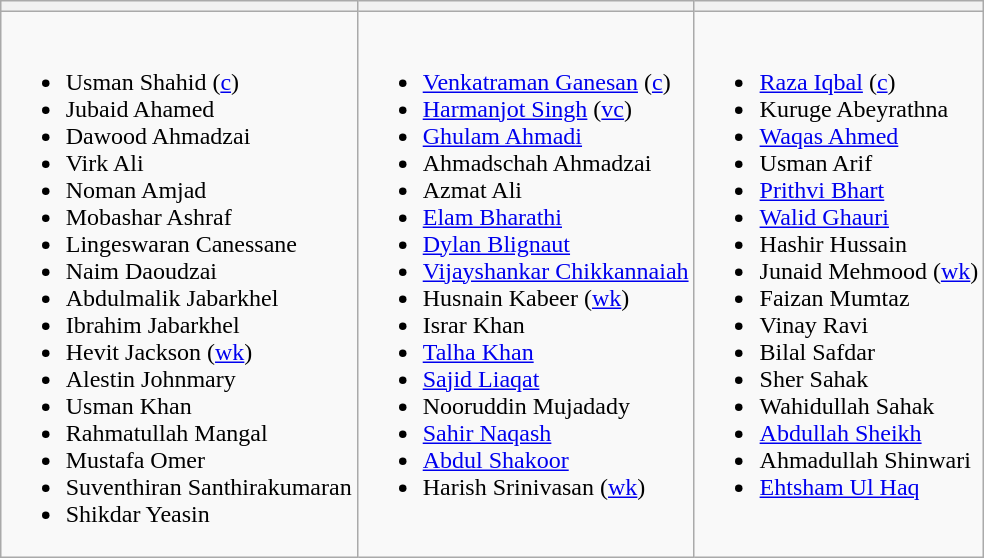<table class="wikitable" style="text-align:left; margin:auto">
<tr>
<th></th>
<th></th>
<th></th>
</tr>
<tr style="vertical-align:top">
<td><br><ul><li>Usman Shahid (<a href='#'>c</a>)</li><li>Jubaid Ahamed</li><li>Dawood Ahmadzai</li><li>Virk Ali</li><li>Noman Amjad</li><li>Mobashar Ashraf</li><li>Lingeswaran Canessane</li><li>Naim Daoudzai</li><li>Abdulmalik Jabarkhel</li><li>Ibrahim Jabarkhel</li><li>Hevit Jackson (<a href='#'>wk</a>)</li><li>Alestin Johnmary</li><li>Usman Khan</li><li>Rahmatullah Mangal</li><li>Mustafa Omer</li><li>Suventhiran Santhirakumaran</li><li>Shikdar Yeasin</li></ul></td>
<td><br><ul><li><a href='#'>Venkatraman Ganesan</a> (<a href='#'>c</a>)</li><li><a href='#'>Harmanjot Singh</a> (<a href='#'>vc</a>)</li><li><a href='#'>Ghulam Ahmadi</a></li><li>Ahmadschah Ahmadzai</li><li>Azmat Ali</li><li><a href='#'>Elam Bharathi</a></li><li><a href='#'>Dylan Blignaut</a></li><li><a href='#'>Vijayshankar Chikkannaiah</a></li><li>Husnain Kabeer (<a href='#'>wk</a>)</li><li>Israr Khan</li><li><a href='#'>Talha Khan</a></li><li><a href='#'>Sajid Liaqat</a></li><li>Nooruddin Mujadady</li><li><a href='#'>Sahir Naqash</a></li><li><a href='#'>Abdul Shakoor</a></li><li>Harish Srinivasan (<a href='#'>wk</a>)</li></ul></td>
<td><br><ul><li><a href='#'>Raza Iqbal</a> (<a href='#'>c</a>)</li><li>Kuruge Abeyrathna</li><li><a href='#'>Waqas Ahmed</a></li><li>Usman Arif</li><li><a href='#'>Prithvi Bhart</a></li><li><a href='#'>Walid Ghauri</a></li><li>Hashir Hussain</li><li>Junaid Mehmood (<a href='#'>wk</a>)</li><li>Faizan Mumtaz</li><li>Vinay Ravi</li><li>Bilal Safdar</li><li>Sher Sahak</li><li>Wahidullah Sahak</li><li><a href='#'>Abdullah Sheikh</a></li><li>Ahmadullah Shinwari</li><li><a href='#'>Ehtsham Ul Haq</a></li></ul></td>
</tr>
</table>
